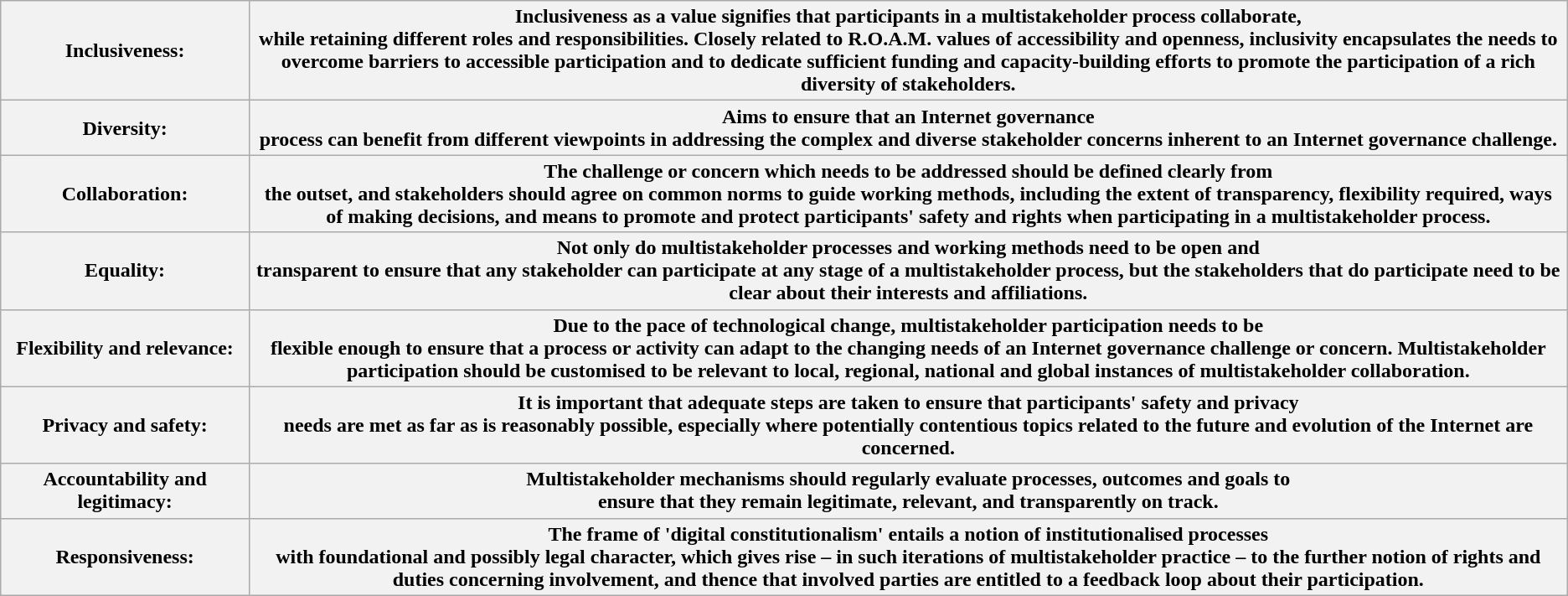<table class="wikitable">
<tr>
<th><blockquote>Inclusiveness:</blockquote></th>
<th>Inclusiveness as a value signifies that participants in a multistakeholder process collaborate,<br>while retaining different roles and responsibilities. Closely related to R.O.A.M. values of
accessibility and openness, inclusivity encapsulates the needs to overcome barriers to
accessible participation and to dedicate sufficient funding and capacity-building efforts to
promote the participation of a rich diversity of stakeholders.</th>
</tr>
<tr>
<th>Diversity:</th>
<th>Aims to ensure that an Internet governance<br>process can benefit from different viewpoints in addressing the complex and diverse
stakeholder concerns inherent to an Internet governance challenge.</th>
</tr>
<tr>
<th>Collaboration:</th>
<th>The challenge or concern which needs to be addressed should be defined clearly from<br>the outset, and stakeholders should agree on common norms to guide working methods,
including the extent of transparency, flexibility required, ways of making decisions, and
means to promote and protect participants' safety and rights when participating in a
multistakeholder process.</th>
</tr>
<tr>
<th>Equality:</th>
<th>Not only do multistakeholder processes and working methods need to be open and<br>transparent to ensure that any stakeholder can participate at any stage of a multistakeholder
process, but the stakeholders that do participate need to be clear about their interests and
affiliations.</th>
</tr>
<tr>
<th>Flexibility and relevance:</th>
<th>Due to the pace of technological change, multistakeholder participation needs to be<br>flexible enough to ensure that a process or activity can adapt to the changing needs of
an Internet governance challenge or concern. Multistakeholder participation
should be customised to be relevant to local, regional, national and global instances of
multistakeholder collaboration.</th>
</tr>
<tr>
<th>Privacy and safety:</th>
<th>It is important that adequate steps are taken to ensure that participants' safety and privacy<br>needs are met as far as is reasonably possible, especially where potentially contentious
topics related to the future and evolution of the Internet are concerned.</th>
</tr>
<tr>
<th>Accountability and legitimacy:</th>
<th>Multistakeholder mechanisms should regularly evaluate processes, outcomes and goals to<br>ensure that they remain legitimate, relevant, and transparently on track.</th>
</tr>
<tr>
<th>Responsiveness:</th>
<th>The frame of 'digital constitutionalism' entails a notion of institutionalised processes<br>with foundational and possibly legal character, which gives rise – in such iterations
of multistakeholder practice – to the further notion of rights and duties concerning
involvement, and thence that involved parties are entitled to a feedback loop about their
participation.</th>
</tr>
</table>
